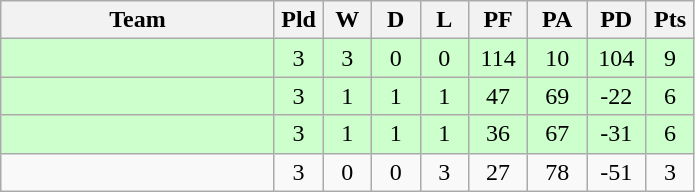<table class="wikitable" style="text-align:center;">
<tr>
<th width=175>Team</th>
<th width=25 abbr="Played">Pld</th>
<th width=25 abbr="Won">W</th>
<th width=25 abbr="Drawn">D</th>
<th width=25 abbr="Lost">L</th>
<th width=32 abbr="Points for">PF</th>
<th width=32 abbr="Points against">PA</th>
<th width=32 abbr="Points difference">PD</th>
<th width=25 abbr="Points">Pts</th>
</tr>
<tr bgcolor=ccffcc>
<td align=left></td>
<td>3</td>
<td>3</td>
<td>0</td>
<td>0</td>
<td>114</td>
<td>10</td>
<td>104</td>
<td>9</td>
</tr>
<tr bgcolor=ccffcc>
<td align=left></td>
<td>3</td>
<td>1</td>
<td>1</td>
<td>1</td>
<td>47</td>
<td>69</td>
<td>-22</td>
<td>6</td>
</tr>
<tr bgcolor=ccffcc>
<td align=left></td>
<td>3</td>
<td>1</td>
<td>1</td>
<td>1</td>
<td>36</td>
<td>67</td>
<td>-31</td>
<td>6</td>
</tr>
<tr>
<td align=left></td>
<td>3</td>
<td>0</td>
<td>0</td>
<td>3</td>
<td>27</td>
<td>78</td>
<td>-51</td>
<td>3</td>
</tr>
</table>
